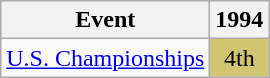<table class="wikitable" style="text-align:center">
<tr>
<th>Event</th>
<th>1994</th>
</tr>
<tr>
<td align=left><a href='#'>U.S. Championships</a></td>
<td bgcolor=d1c571>4th</td>
</tr>
</table>
